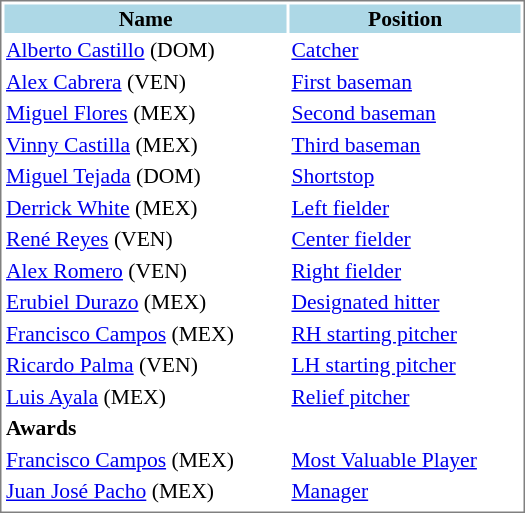<table cellpadding="1" width="350px" style="font-size: 90%; border: 1px solid gray;">
<tr style="background:lightblue;">
<th>Name</th>
<th>Position</th>
</tr>
<tr>
<td><a href='#'>Alberto Castillo</a> (DOM)</td>
<td><a href='#'>Catcher</a></td>
</tr>
<tr>
<td><a href='#'>Alex Cabrera</a> (VEN)</td>
<td><a href='#'>First baseman</a></td>
</tr>
<tr>
<td><a href='#'>Miguel Flores</a> (MEX)</td>
<td><a href='#'>Second baseman</a></td>
</tr>
<tr>
<td><a href='#'>Vinny Castilla</a> (MEX)</td>
<td><a href='#'>Third baseman</a></td>
</tr>
<tr>
<td><a href='#'>Miguel Tejada</a> (DOM)</td>
<td><a href='#'>Shortstop</a></td>
</tr>
<tr>
<td><a href='#'>Derrick White</a> (MEX)</td>
<td><a href='#'>Left fielder</a></td>
</tr>
<tr>
<td><a href='#'>René Reyes</a> (VEN)</td>
<td><a href='#'>Center fielder</a></td>
</tr>
<tr>
<td><a href='#'>Alex Romero</a> (VEN)</td>
<td><a href='#'>Right fielder</a></td>
</tr>
<tr>
<td><a href='#'>Erubiel Durazo</a> (MEX)</td>
<td><a href='#'>Designated hitter</a></td>
</tr>
<tr>
<td><a href='#'>Francisco Campos</a> (MEX)</td>
<td><a href='#'>RH starting pitcher</a></td>
</tr>
<tr>
<td><a href='#'>Ricardo Palma</a> (VEN)</td>
<td><a href='#'>LH starting pitcher</a></td>
</tr>
<tr>
<td><a href='#'>Luis Ayala</a> (MEX)</td>
<td><a href='#'>Relief pitcher</a></td>
</tr>
<tr>
<td><strong>Awards</strong></td>
</tr>
<tr>
<td><a href='#'>Francisco Campos</a> (MEX)</td>
<td><a href='#'>Most Valuable Player</a></td>
</tr>
<tr>
<td><a href='#'>Juan José Pacho</a> (MEX)</td>
<td><a href='#'>Manager</a></td>
</tr>
<tr>
</tr>
</table>
